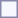<table style="border:1px solid #8888aa; background-color:#f7f8ff; padding:5px; font-size:95%; margin: 0px 12px 12px 0px;">
<tr bgcolor="#CCCCCC">
</tr>
</table>
